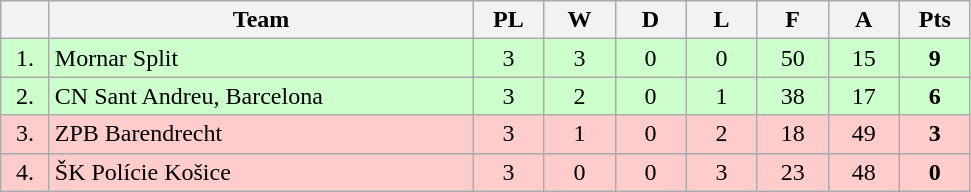<table class="wikitable" style="text-align:center">
<tr>
<th width=25></th>
<th width=275>Team</th>
<th width=40>PL</th>
<th width=40>W</th>
<th width=40>D</th>
<th width=40>L</th>
<th width=40>F</th>
<th width=40>A</th>
<th width=40>Pts</th>
</tr>
<tr bgcolor=#ccffcc>
<td>1.</td>
<td align=left> Mornar Split</td>
<td>3</td>
<td>3</td>
<td>0</td>
<td>0</td>
<td>50</td>
<td>15</td>
<td><strong>9</strong></td>
</tr>
<tr bgcolor=#ccffcc>
<td>2.</td>
<td align=left> CN Sant Andreu, Barcelona</td>
<td>3</td>
<td>2</td>
<td>0</td>
<td>1</td>
<td>38</td>
<td>17</td>
<td><strong>6</strong></td>
</tr>
<tr style="background: #ffcccc;">
<td>3.</td>
<td align=left> ZPB Barendrecht</td>
<td>3</td>
<td>1</td>
<td>0</td>
<td>2</td>
<td>18</td>
<td>49</td>
<td><strong>3</strong></td>
</tr>
<tr style="background: #ffcccc;">
<td>4.</td>
<td align=left> ŠK Polície Košice</td>
<td>3</td>
<td>0</td>
<td>0</td>
<td>3</td>
<td>23</td>
<td>48</td>
<td><strong>0</strong></td>
</tr>
</table>
